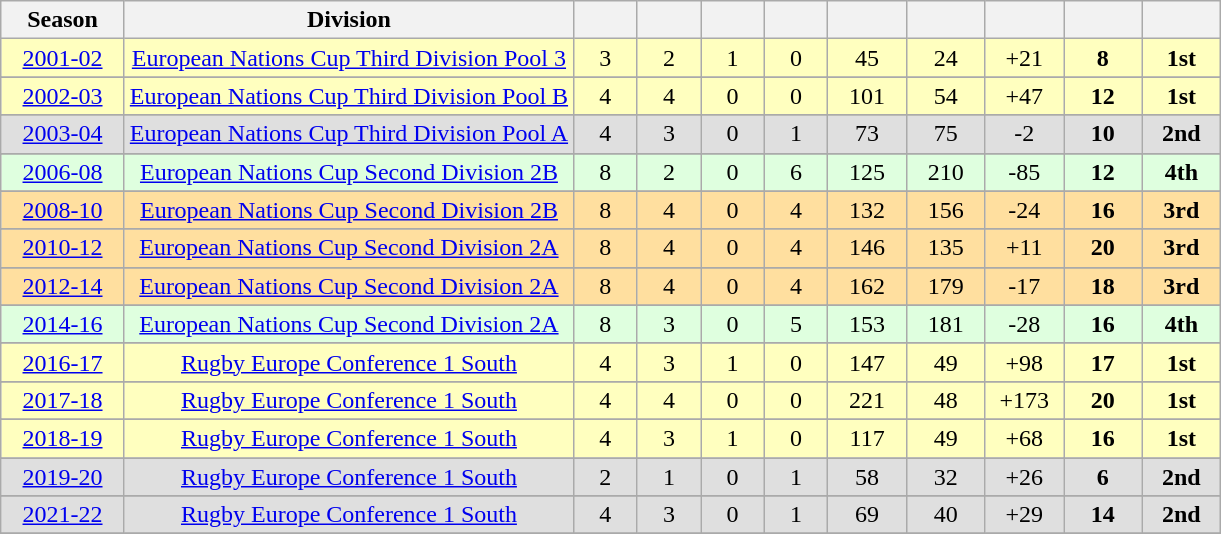<table class="wikitable" style="text-align: center">
<tr>
<th width=75>Season</th>
<th>Division</th>
<th width=35></th>
<th width=35></th>
<th width=35></th>
<th width=35></th>
<th width=45></th>
<th width=45></th>
<th width=45></th>
<th width=45></th>
<th width=45></th>
</tr>
<tr style="background:#ffffbf;">
<td><a href='#'>2001-02</a></td>
<td><a href='#'>European Nations Cup Third Division Pool 3</a></td>
<td>3</td>
<td>2</td>
<td>1</td>
<td>0</td>
<td>45</td>
<td>24</td>
<td>+21</td>
<td><strong>8</strong></td>
<td><strong>1st</strong></td>
</tr>
<tr>
</tr>
<tr style="background:#ffffbf;">
<td><a href='#'>2002-03</a></td>
<td><a href='#'>European Nations Cup Third Division Pool B</a></td>
<td>4</td>
<td>4</td>
<td>0</td>
<td>0</td>
<td>101</td>
<td>54</td>
<td>+47</td>
<td><strong>12</strong></td>
<td><strong>1st</strong></td>
</tr>
<tr>
</tr>
<tr style="background:#dfdfdf;">
<td><a href='#'>2003-04</a></td>
<td><a href='#'>European Nations Cup Third Division Pool A</a></td>
<td>4</td>
<td>3</td>
<td>0</td>
<td>1</td>
<td>73</td>
<td>75</td>
<td>-2</td>
<td><strong>10</strong></td>
<td><strong>2nd</strong></td>
</tr>
<tr>
</tr>
<tr style="background:#dfffdf;">
<td><a href='#'>2006-08</a></td>
<td><a href='#'>European Nations Cup Second Division 2B</a></td>
<td>8</td>
<td>2</td>
<td>0</td>
<td>6</td>
<td>125</td>
<td>210</td>
<td>-85</td>
<td><strong>12</strong></td>
<td><strong>4th</strong></td>
</tr>
<tr>
</tr>
<tr style="background:#ffdf9f;">
<td><a href='#'>2008-10</a></td>
<td><a href='#'>European Nations Cup Second Division 2B</a></td>
<td>8</td>
<td>4</td>
<td>0</td>
<td>4</td>
<td>132</td>
<td>156</td>
<td>-24</td>
<td><strong>16</strong></td>
<td><strong>3rd</strong></td>
</tr>
<tr>
</tr>
<tr style="background:#ffdf9f;">
<td><a href='#'>2010-12</a></td>
<td><a href='#'>European Nations Cup Second Division 2A</a></td>
<td>8</td>
<td>4</td>
<td>0</td>
<td>4</td>
<td>146</td>
<td>135</td>
<td>+11</td>
<td><strong>20</strong></td>
<td><strong>3rd</strong></td>
</tr>
<tr>
</tr>
<tr style="background:#ffdf9f;">
<td><a href='#'>2012-14</a></td>
<td><a href='#'>European Nations Cup Second Division 2A</a></td>
<td>8</td>
<td>4</td>
<td>0</td>
<td>4</td>
<td>162</td>
<td>179</td>
<td>-17</td>
<td><strong>18</strong></td>
<td><strong>3rd</strong></td>
</tr>
<tr>
</tr>
<tr style="background:#dfffdf;">
<td><a href='#'>2014-16</a></td>
<td><a href='#'>European Nations Cup Second Division 2A</a></td>
<td>8</td>
<td>3</td>
<td>0</td>
<td>5</td>
<td>153</td>
<td>181</td>
<td>-28</td>
<td><strong>16</strong></td>
<td><strong>4th</strong></td>
</tr>
<tr>
</tr>
<tr style="background:#ffffbf;">
<td><a href='#'>2016-17</a></td>
<td><a href='#'>Rugby Europe Conference 1 South</a></td>
<td>4</td>
<td>3</td>
<td>1</td>
<td>0</td>
<td>147</td>
<td>49</td>
<td>+98</td>
<td><strong>17</strong></td>
<td><strong>1st</strong></td>
</tr>
<tr>
</tr>
<tr style="background:#ffffbf;">
<td><a href='#'>2017-18</a></td>
<td><a href='#'>Rugby Europe Conference 1 South</a></td>
<td>4</td>
<td>4</td>
<td>0</td>
<td>0</td>
<td>221</td>
<td>48</td>
<td>+173</td>
<td><strong>20</strong></td>
<td><strong>1st</strong></td>
</tr>
<tr>
</tr>
<tr style="background:#ffffbf;">
<td><a href='#'>2018-19</a></td>
<td><a href='#'>Rugby Europe Conference 1 South</a></td>
<td>4</td>
<td>3</td>
<td>1</td>
<td>0</td>
<td>117</td>
<td>49</td>
<td>+68</td>
<td><strong>16</strong></td>
<td><strong>1st</strong></td>
</tr>
<tr>
</tr>
<tr style="background:#dfdfdf;">
<td><a href='#'>2019-20</a></td>
<td><a href='#'>Rugby Europe Conference 1 South</a></td>
<td>2</td>
<td>1</td>
<td>0</td>
<td>1</td>
<td>58</td>
<td>32</td>
<td>+26</td>
<td><strong>6</strong></td>
<td><strong>2nd</strong></td>
</tr>
<tr>
</tr>
<tr style="background:#dfdfdf;">
<td><a href='#'>2021-22</a></td>
<td><a href='#'>Rugby Europe Conference 1 South</a></td>
<td>4</td>
<td>3</td>
<td>0</td>
<td>1</td>
<td>69</td>
<td>40</td>
<td>+29</td>
<td><strong>14</strong></td>
<td><strong>2nd</strong></td>
</tr>
<tr>
</tr>
</table>
